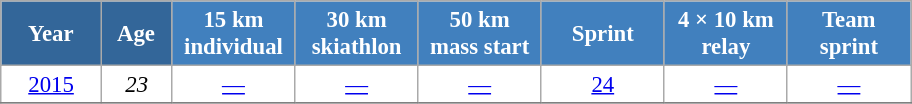<table class="wikitable" style="font-size:95%; text-align:center; border:grey solid 1px; border-collapse:collapse; background:#ffffff;">
<tr>
<th style="background-color:#369; color:white; width:60px;"> Year </th>
<th style="background-color:#369; color:white; width:40px;"> Age </th>
<th style="background-color:#4180be; color:white; width:75px;"> 15 km <br> individual </th>
<th style="background-color:#4180be; color:white; width:75px;"> 30 km <br> skiathlon </th>
<th style="background-color:#4180be; color:white; width:75px;"> 50 km <br> mass start </th>
<th style="background-color:#4180be; color:white; width:75px;"> Sprint </th>
<th style="background-color:#4180be; color:white; width:75px;"> 4 × 10 km <br> relay </th>
<th style="background-color:#4180be; color:white; width:75px;"> Team <br> sprint </th>
</tr>
<tr>
<td><a href='#'>2015</a></td>
<td><em>23</em></td>
<td><a href='#'>—</a></td>
<td><a href='#'>—</a></td>
<td><a href='#'>—</a></td>
<td><a href='#'>24</a></td>
<td><a href='#'>—</a></td>
<td><a href='#'>—</a></td>
</tr>
<tr>
</tr>
</table>
